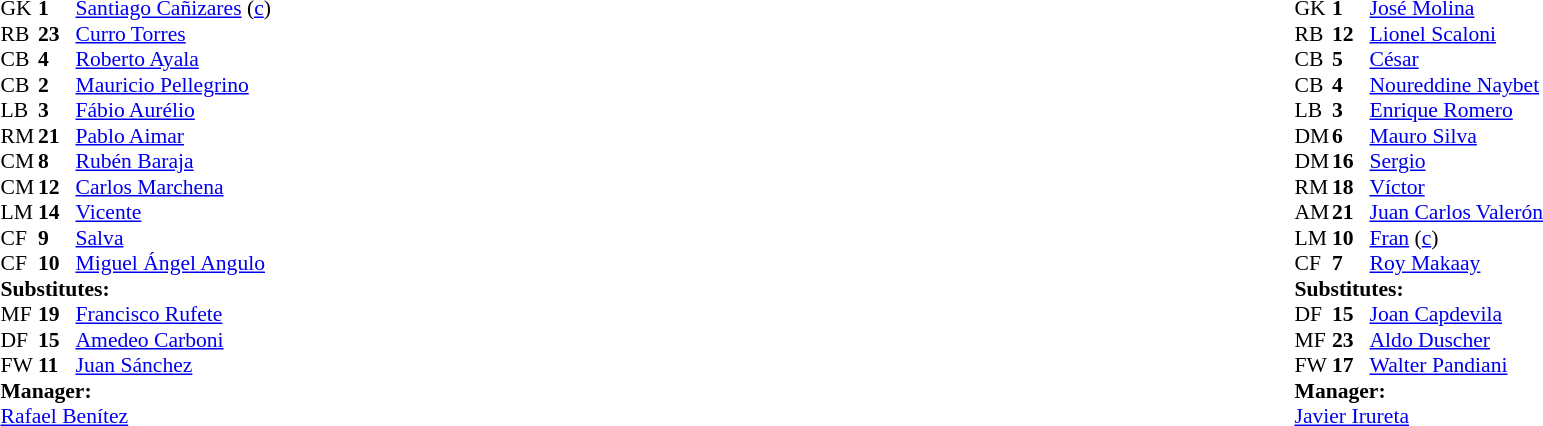<table width="100%">
<tr>
<td valign="top" width="50%"><br><table style="font-size: 90%" cellspacing="0" cellpadding="0">
<tr>
<td colspan="4"></td>
</tr>
<tr>
<th width="25"></th>
<th width="25"></th>
</tr>
<tr>
<td>GK</td>
<td><strong>1</strong></td>
<td> <a href='#'>Santiago Cañizares</a> (<a href='#'>c</a>)</td>
</tr>
<tr>
<td>RB</td>
<td><strong>23</strong></td>
<td> <a href='#'>Curro Torres</a></td>
</tr>
<tr>
<td>CB</td>
<td><strong>4</strong></td>
<td> <a href='#'>Roberto Ayala</a></td>
<td></td>
</tr>
<tr>
<td>CB</td>
<td><strong>2</strong></td>
<td> <a href='#'>Mauricio Pellegrino</a></td>
</tr>
<tr>
<td>LB</td>
<td><strong>3</strong></td>
<td> <a href='#'>Fábio Aurélio</a></td>
<td></td>
</tr>
<tr>
<td>RM</td>
<td><strong>21</strong></td>
<td> <a href='#'>Pablo Aimar</a></td>
<td></td>
<td></td>
</tr>
<tr>
<td>CM</td>
<td><strong>8</strong></td>
<td> <a href='#'>Rubén Baraja</a></td>
</tr>
<tr>
<td>CM</td>
<td><strong>12</strong></td>
<td> <a href='#'>Carlos Marchena</a></td>
<td></td>
<td></td>
</tr>
<tr>
<td>LM</td>
<td><strong>14</strong></td>
<td> <a href='#'>Vicente</a></td>
<td></td>
<td></td>
</tr>
<tr>
<td>CF</td>
<td><strong>9</strong></td>
<td> <a href='#'>Salva</a></td>
</tr>
<tr>
<td>CF</td>
<td><strong>10</strong></td>
<td> <a href='#'>Miguel Ángel Angulo</a></td>
</tr>
<tr>
<td colspan=4><strong>Substitutes:</strong></td>
</tr>
<tr>
<td>MF</td>
<td><strong>19</strong></td>
<td> <a href='#'>Francisco Rufete</a></td>
<td></td>
<td></td>
</tr>
<tr>
<td>DF</td>
<td><strong>15</strong></td>
<td> <a href='#'>Amedeo Carboni</a></td>
<td></td>
<td></td>
</tr>
<tr>
<td>FW</td>
<td><strong>11</strong></td>
<td> <a href='#'>Juan Sánchez</a></td>
<td></td>
<td></td>
</tr>
<tr>
<td colspan=4><strong>Manager:</strong></td>
</tr>
<tr>
<td colspan="4"> <a href='#'>Rafael Benítez</a></td>
</tr>
</table>
</td>
<td valign="top"></td>
<td valign="top" width="50%"><br><table style="font-size: 90%" cellspacing="0" cellpadding="0" align=center>
<tr>
<td colspan="4"></td>
</tr>
<tr>
<th width="25"></th>
<th width="25"></th>
</tr>
<tr>
<td>GK</td>
<td><strong>1</strong></td>
<td> <a href='#'>José Molina</a></td>
</tr>
<tr>
<td>RB</td>
<td><strong>12</strong></td>
<td> <a href='#'>Lionel Scaloni</a></td>
</tr>
<tr>
<td>CB</td>
<td><strong>5</strong></td>
<td> <a href='#'>César</a></td>
</tr>
<tr>
<td>CB</td>
<td><strong>4</strong></td>
<td> <a href='#'>Noureddine Naybet</a></td>
</tr>
<tr>
<td>LB</td>
<td><strong>3</strong></td>
<td> <a href='#'>Enrique Romero</a></td>
</tr>
<tr>
<td>DM</td>
<td><strong>6</strong></td>
<td> <a href='#'>Mauro Silva</a></td>
<td></td>
</tr>
<tr>
<td>DM</td>
<td><strong>16</strong></td>
<td> <a href='#'>Sergio</a></td>
</tr>
<tr>
<td>RM</td>
<td><strong>18</strong></td>
<td> <a href='#'>Víctor</a></td>
</tr>
<tr>
<td>AM</td>
<td><strong>21</strong></td>
<td> <a href='#'>Juan Carlos Valerón</a></td>
<td></td>
<td></td>
</tr>
<tr>
<td>LM</td>
<td><strong>10</strong></td>
<td> <a href='#'>Fran</a> (<a href='#'>c</a>)</td>
<td></td>
<td></td>
</tr>
<tr>
<td>CF</td>
<td><strong>7</strong></td>
<td> <a href='#'>Roy Makaay</a></td>
<td></td>
<td></td>
</tr>
<tr>
<td colspan=4><strong>Substitutes:</strong></td>
</tr>
<tr>
<td>DF</td>
<td><strong>15</strong></td>
<td> <a href='#'>Joan Capdevila</a></td>
<td></td>
<td></td>
</tr>
<tr>
<td>MF</td>
<td><strong>23</strong></td>
<td> <a href='#'>Aldo Duscher</a></td>
<td></td>
<td></td>
</tr>
<tr>
<td>FW</td>
<td><strong>17</strong></td>
<td> <a href='#'>Walter Pandiani</a></td>
<td></td>
<td></td>
</tr>
<tr>
<td colspan=4><strong>Manager:</strong></td>
</tr>
<tr>
<td colspan="4"> <a href='#'>Javier Irureta</a></td>
</tr>
</table>
</td>
</tr>
</table>
